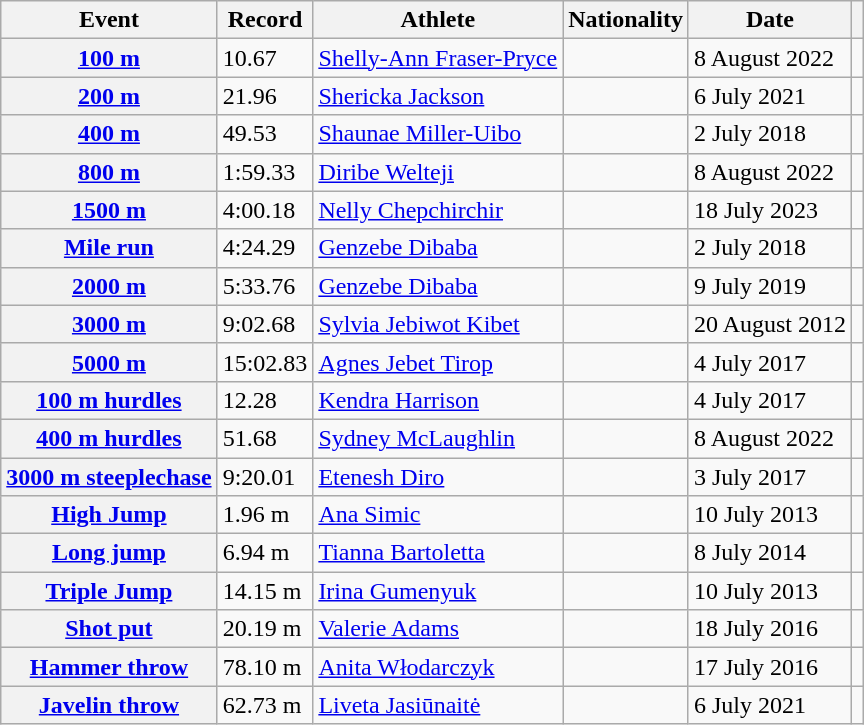<table class="wikitable plainrowheaders sticky-header">
<tr>
<th scope="col">Event</th>
<th scope="col">Record</th>
<th scope="col">Athlete</th>
<th scope="col">Nationality</th>
<th scope="col">Date</th>
<th scope="col"></th>
</tr>
<tr>
<th scope="row"><a href='#'>100 m</a></th>
<td>10.67 </td>
<td><a href='#'>Shelly-Ann Fraser-Pryce</a></td>
<td></td>
<td>8 August 2022</td>
<td></td>
</tr>
<tr>
<th scope="row"><a href='#'>200 m</a></th>
<td>21.96 </td>
<td><a href='#'>Shericka Jackson</a></td>
<td></td>
<td>6 July 2021</td>
<td></td>
</tr>
<tr>
<th scope="row"><a href='#'>400 m</a></th>
<td>49.53</td>
<td><a href='#'>Shaunae Miller-Uibo</a></td>
<td></td>
<td>2 July 2018</td>
<td></td>
</tr>
<tr>
<th scope="row"><a href='#'>800 m</a></th>
<td>1:59.33</td>
<td><a href='#'>Diribe Welteji</a></td>
<td></td>
<td>8 August 2022</td>
<td></td>
</tr>
<tr>
<th scope="row"><a href='#'>1500 m</a></th>
<td>4:00.18</td>
<td><a href='#'>Nelly Chepchirchir</a></td>
<td></td>
<td>18 July 2023</td>
<td></td>
</tr>
<tr>
<th scope="row"><a href='#'>Mile run</a></th>
<td>4:24.29</td>
<td><a href='#'>Genzebe Dibaba</a></td>
<td></td>
<td>2 July 2018</td>
<td></td>
</tr>
<tr>
<th scope="row"><a href='#'>2000 m</a></th>
<td>5:33.76</td>
<td><a href='#'>Genzebe Dibaba</a></td>
<td></td>
<td>9 July 2019</td>
<td></td>
</tr>
<tr>
<th scope="row"><a href='#'>3000 m</a></th>
<td>9:02.68</td>
<td><a href='#'>Sylvia Jebiwot Kibet</a></td>
<td></td>
<td>20 August 2012</td>
<td></td>
</tr>
<tr>
<th scope="row"><a href='#'>5000 m</a></th>
<td>15:02.83</td>
<td><a href='#'>Agnes Jebet Tirop</a></td>
<td></td>
<td>4 July 2017</td>
<td></td>
</tr>
<tr>
<th scope="row"><a href='#'>100 m hurdles</a></th>
<td>12.28 </td>
<td><a href='#'>Kendra Harrison</a></td>
<td></td>
<td>4 July 2017</td>
<td></td>
</tr>
<tr>
<th scope="row"><a href='#'>400 m hurdles</a></th>
<td>51.68</td>
<td><a href='#'>Sydney McLaughlin</a></td>
<td></td>
<td>8 August 2022</td>
<td></td>
</tr>
<tr>
<th scope="row"><a href='#'>3000 m steeplechase</a></th>
<td>9:20.01</td>
<td><a href='#'>Etenesh Diro</a></td>
<td></td>
<td>3 July 2017</td>
<td></td>
</tr>
<tr>
<th scope="row"><a href='#'>High Jump</a></th>
<td>1.96 m</td>
<td><a href='#'>Ana Simic</a></td>
<td></td>
<td>10 July 2013</td>
<td></td>
</tr>
<tr>
<th scope="row"><a href='#'>Long jump</a></th>
<td>6.94 m</td>
<td><a href='#'>Tianna Bartoletta</a></td>
<td></td>
<td>8 July 2014</td>
<td></td>
</tr>
<tr>
<th scope="row"><a href='#'>Triple Jump</a></th>
<td>14.15 m</td>
<td><a href='#'>Irina Gumenyuk</a></td>
<td></td>
<td>10 July 2013</td>
<td></td>
</tr>
<tr>
<th scope="row"><a href='#'>Shot put</a></th>
<td>20.19 m</td>
<td><a href='#'>Valerie Adams</a></td>
<td></td>
<td>18 July 2016</td>
<td></td>
</tr>
<tr>
<th scope="row"><a href='#'>Hammer throw</a></th>
<td>78.10 m</td>
<td><a href='#'>Anita Włodarczyk</a></td>
<td></td>
<td>17 July 2016</td>
<td></td>
</tr>
<tr>
<th scope="row"><a href='#'>Javelin throw</a></th>
<td>62.73 m</td>
<td><a href='#'>Liveta Jasiūnaitė</a></td>
<td></td>
<td>6 July 2021</td>
<td></td>
</tr>
</table>
